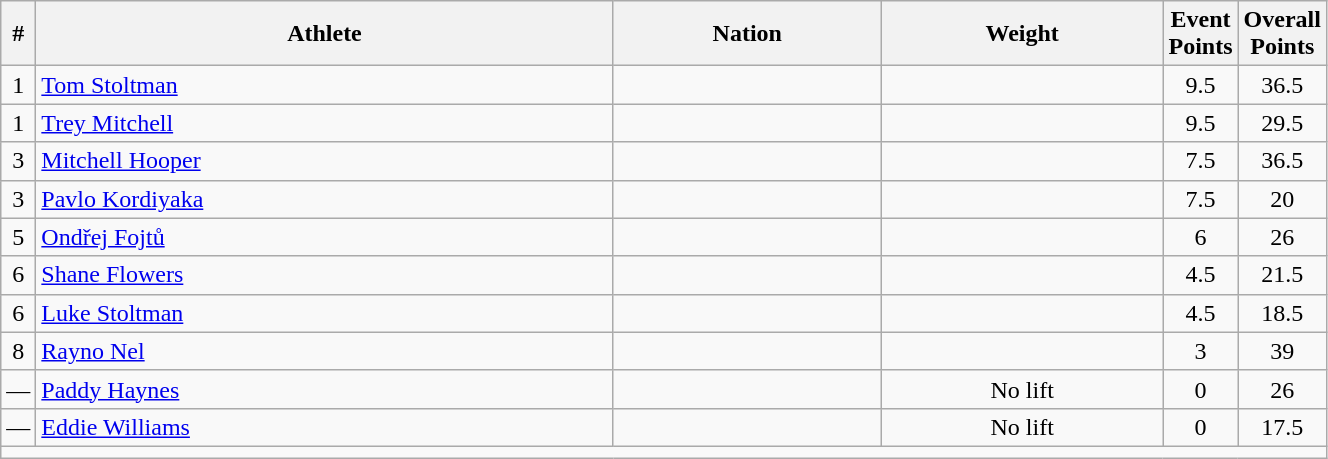<table class="wikitable sortable" style="text-align:center;width: 70%;">
<tr>
<th scope="col" style="width: 10px;">#</th>
<th scope="col">Athlete</th>
<th scope="col">Nation</th>
<th scope="col">Weight</th>
<th scope="col" style="width: 10px;">Event Points</th>
<th scope="col" style="width: 10px;">Overall Points</th>
</tr>
<tr>
<td>1</td>
<td align=left><a href='#'>Tom Stoltman</a></td>
<td align=left></td>
<td></td>
<td>9.5</td>
<td>36.5</td>
</tr>
<tr>
<td>1</td>
<td align="left"><a href='#'>Trey Mitchell</a></td>
<td align="left"></td>
<td></td>
<td>9.5</td>
<td>29.5</td>
</tr>
<tr>
<td>3</td>
<td align=left><a href='#'>Mitchell Hooper</a></td>
<td align=left></td>
<td></td>
<td>7.5</td>
<td>36.5</td>
</tr>
<tr>
<td>3</td>
<td align="left"><a href='#'>Pavlo Kordiyaka</a></td>
<td align="left"></td>
<td></td>
<td>7.5</td>
<td>20</td>
</tr>
<tr>
<td>5</td>
<td align="left"><a href='#'>Ondřej Fojtů</a></td>
<td align="left"></td>
<td></td>
<td>6</td>
<td>26</td>
</tr>
<tr>
<td>6</td>
<td align=left><a href='#'>Shane Flowers</a></td>
<td align=left></td>
<td></td>
<td>4.5</td>
<td>21.5</td>
</tr>
<tr>
<td>6</td>
<td align="left"><a href='#'>Luke Stoltman</a></td>
<td align="left"></td>
<td></td>
<td>4.5</td>
<td>18.5</td>
</tr>
<tr>
<td>8</td>
<td align="left"><a href='#'>Rayno Nel</a></td>
<td align="left"></td>
<td></td>
<td>3</td>
<td>39</td>
</tr>
<tr>
<td>—</td>
<td align="left"><a href='#'>Paddy Haynes</a></td>
<td align="left"></td>
<td>No lift</td>
<td>0</td>
<td>26</td>
</tr>
<tr>
<td>—</td>
<td align="left"><a href='#'>Eddie Williams</a></td>
<td align="left"></td>
<td>No lift</td>
<td>0</td>
<td>17.5</td>
</tr>
<tr class="sortbottom">
<td colspan="6"></td>
</tr>
</table>
